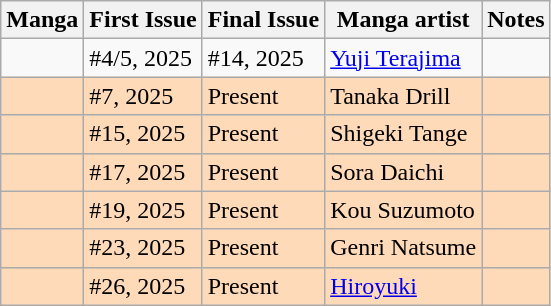<table class="wikitable sortable">
<tr>
<th>Manga</th>
<th>First Issue</th>
<th>Final Issue</th>
<th>Manga artist</th>
<th>Notes</th>
</tr>
<tr>
<td></td>
<td>#4/5, 2025</td>
<td>#14, 2025</td>
<td><a href='#'>Yuji Terajima</a></td>
<td></td>
</tr>
<tr style="background-color:#FFDAB9;">
<td></td>
<td>#7, 2025</td>
<td>Present</td>
<td>Tanaka Drill</td>
<td></td>
</tr>
<tr style="background-color:#FFDAB9;">
<td></td>
<td>#15, 2025</td>
<td>Present</td>
<td>Shigeki Tange</td>
<td></td>
</tr>
<tr style="background-color:#FFDAB9;">
<td></td>
<td>#17, 2025</td>
<td>Present</td>
<td>Sora Daichi</td>
<td></td>
</tr>
<tr style="background-color:#FFDAB9;">
<td></td>
<td>#19, 2025</td>
<td>Present</td>
<td>Kou Suzumoto</td>
<td></td>
</tr>
<tr style="background-color:#FFDAB9;">
<td></td>
<td>#23, 2025</td>
<td>Present</td>
<td>Genri Natsume</td>
<td></td>
</tr>
<tr style="background-color:#FFDAB9;">
<td></td>
<td>#26, 2025</td>
<td>Present</td>
<td><a href='#'>Hiroyuki</a></td>
<td></td>
</tr>
</table>
